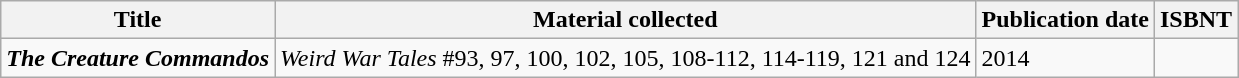<table class="wikitable">
<tr>
<th>Title</th>
<th>Material collected</th>
<th>Publication date</th>
<th>ISBNT</th>
</tr>
<tr>
<td><strong><em>The Creature Commandos</em></strong></td>
<td><em>Weird War Tales</em> #93, 97, 100, 102, 105, 108-112, 114-119, 121 and 124</td>
<td>2014</td>
<td align="right"></td>
</tr>
</table>
